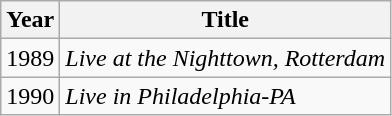<table class="wikitable">
<tr>
<th>Year</th>
<th>Title</th>
</tr>
<tr>
<td>1989</td>
<td><em>Live at the Nighttown, Rotterdam</em></td>
</tr>
<tr>
<td>1990</td>
<td><em>Live in Philadelphia-PA</em></td>
</tr>
</table>
